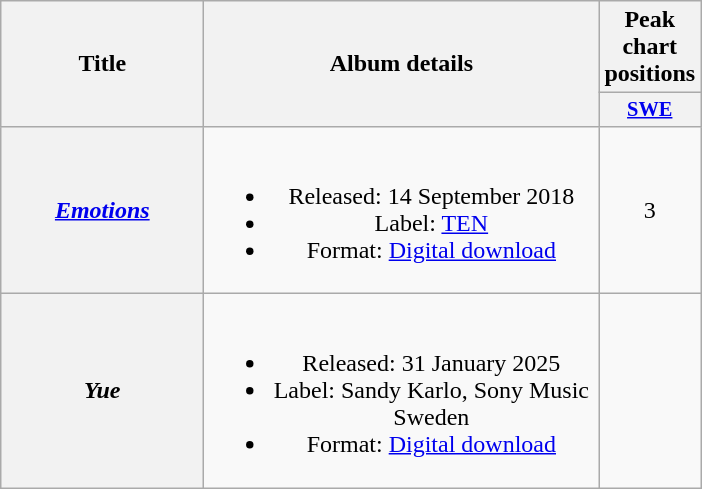<table class="wikitable plainrowheaders" style="text-align:center">
<tr>
<th scope="col" rowspan="2" style="width:8em;">Title</th>
<th scope="col" rowspan="2" style="width:16em;">Album details</th>
<th scope="col">Peak chart positions</th>
</tr>
<tr>
<th scope="col" style="width:3em;font-size:85%;"><a href='#'>SWE</a><br></th>
</tr>
<tr>
<th scope="row"><em><a href='#'>Emotions</a></em></th>
<td><br><ul><li>Released: 14 September 2018</li><li>Label: <a href='#'>TEN</a></li><li>Format: <a href='#'>Digital download</a></li></ul></td>
<td>3</td>
</tr>
<tr>
<th scope="row"><em>Yue</em></th>
<td><br><ul><li>Released: 31 January 2025</li><li>Label: Sandy Karlo, Sony Music Sweden</li><li>Format: <a href='#'>Digital download</a></li></ul></td>
<td></td>
</tr>
</table>
